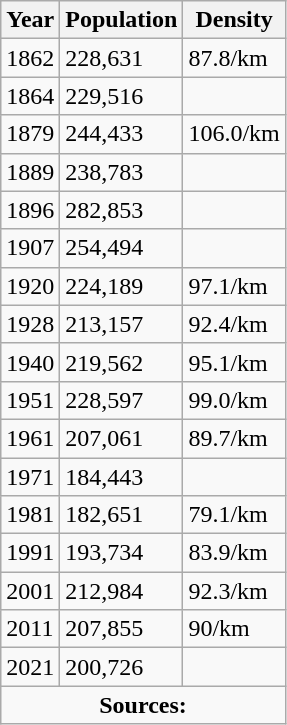<table class="wikitable sortable">
<tr>
<th>Year</th>
<th>Population</th>
<th>Density</th>
</tr>
<tr>
<td>1862</td>
<td>228,631</td>
<td>87.8/km</td>
</tr>
<tr>
<td>1864</td>
<td>229,516</td>
<td></td>
</tr>
<tr>
<td>1879</td>
<td>244,433</td>
<td>106.0/km</td>
</tr>
<tr>
<td>1889</td>
<td>238,783</td>
<td></td>
</tr>
<tr>
<td>1896</td>
<td>282,853</td>
<td></td>
</tr>
<tr>
<td>1907</td>
<td>254,494</td>
<td></td>
</tr>
<tr>
<td>1920</td>
<td>224,189</td>
<td>97.1/km</td>
</tr>
<tr>
<td>1928</td>
<td>213,157</td>
<td>92.4/km</td>
</tr>
<tr>
<td>1940</td>
<td>219,562</td>
<td>95.1/km</td>
</tr>
<tr>
<td>1951</td>
<td>228,597</td>
<td>99.0/km</td>
</tr>
<tr>
<td>1961</td>
<td>207,061</td>
<td>89.7/km</td>
</tr>
<tr>
<td>1971</td>
<td>184,443</td>
<td></td>
</tr>
<tr>
<td>1981</td>
<td>182,651</td>
<td>79.1/km</td>
</tr>
<tr>
<td>1991</td>
<td>193,734</td>
<td>83.9/km</td>
</tr>
<tr>
<td>2001</td>
<td>212,984</td>
<td>92.3/km</td>
</tr>
<tr>
<td>2011</td>
<td>207,855</td>
<td>90/km</td>
</tr>
<tr>
<td>2021</td>
<td>200,726</td>
<td></td>
</tr>
<tr>
<td colspan="3" style="text-align: center;"><strong>Sources:</strong></td>
</tr>
</table>
